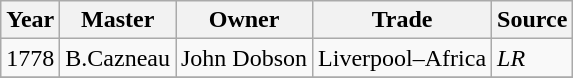<table class=" wikitable">
<tr>
<th>Year</th>
<th>Master</th>
<th>Owner</th>
<th>Trade</th>
<th>Source</th>
</tr>
<tr>
<td>1778</td>
<td>B.Cazneau</td>
<td>John Dobson</td>
<td>Liverpool–Africa</td>
<td><em>LR</em></td>
</tr>
<tr>
</tr>
</table>
